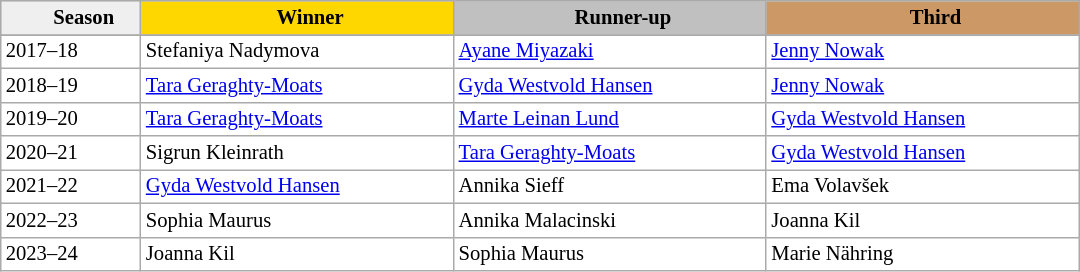<table class="wikitable sortable" style="background:#fff; font-size:86%; line-height:16px; border:gray solid 1px; width:720px;">
<tr style="background:#ccc; text-align:center;">
<th style="width:13%; background:#efefef;">     Season</th>
<th style="width:29%; background:gold">     Winner</th>
<th style="width:29%; background:silver">     Runner-up</th>
<th style="width:29%; background:#c96;">     Third</th>
</tr>
<tr>
</tr>
<tr>
<td>2017–18</td>
<td> Stefaniya Nadymova</td>
<td> <a href='#'>Ayane Miyazaki</a></td>
<td> <a href='#'>Jenny Nowak</a></td>
</tr>
<tr>
<td>2018–19</td>
<td> <a href='#'>Tara Geraghty-Moats</a></td>
<td> <a href='#'>Gyda Westvold Hansen</a></td>
<td> <a href='#'>Jenny Nowak</a></td>
</tr>
<tr>
<td>2019–20</td>
<td> <a href='#'>Tara Geraghty-Moats</a></td>
<td> <a href='#'>Marte Leinan Lund</a></td>
<td> <a href='#'>Gyda Westvold Hansen</a></td>
</tr>
<tr>
<td>2020–21</td>
<td> Sigrun Kleinrath</td>
<td> <a href='#'>Tara Geraghty-Moats</a></td>
<td> <a href='#'>Gyda Westvold Hansen</a></td>
</tr>
<tr>
<td>2021–22</td>
<td> <a href='#'>Gyda Westvold Hansen</a></td>
<td> Annika Sieff</td>
<td> Ema Volavšek</td>
</tr>
<tr>
<td>2022–23</td>
<td> Sophia Maurus</td>
<td> Annika Malacinski</td>
<td> Joanna Kil</td>
</tr>
<tr>
<td>2023–24</td>
<td> Joanna Kil</td>
<td> Sophia Maurus</td>
<td> Marie Nähring</td>
</tr>
</table>
